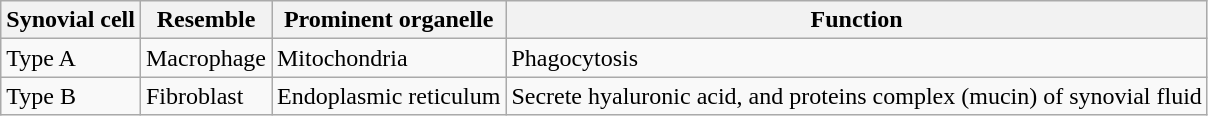<table class="wikitable">
<tr>
<th>Synovial cell</th>
<th>Resemble</th>
<th>Prominent organelle</th>
<th>Function</th>
</tr>
<tr>
<td>Type A</td>
<td>Macrophage</td>
<td>Mitochondria</td>
<td>Phagocytosis</td>
</tr>
<tr>
<td>Type B</td>
<td>Fibroblast</td>
<td>Endoplasmic reticulum</td>
<td>Secrete hyaluronic acid, and proteins complex (mucin) of synovial fluid</td>
</tr>
</table>
